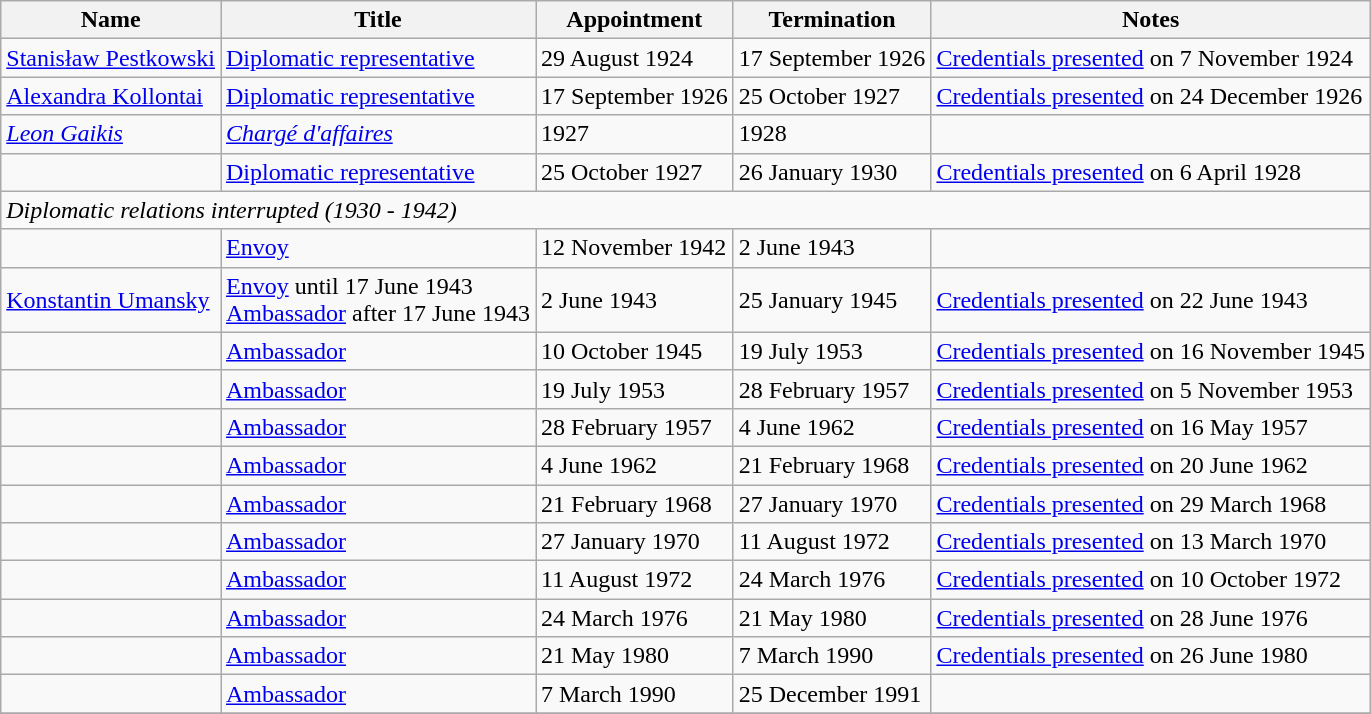<table class="wikitable">
<tr valign="middle">
<th>Name</th>
<th>Title</th>
<th>Appointment</th>
<th>Termination</th>
<th>Notes</th>
</tr>
<tr>
<td><a href='#'>Stanisław Pestkowski</a></td>
<td><a href='#'>Diplomatic representative</a></td>
<td>29 August 1924</td>
<td>17 September 1926</td>
<td><a href='#'>Credentials presented</a> on 7 November 1924</td>
</tr>
<tr>
<td><a href='#'>Alexandra Kollontai</a></td>
<td><a href='#'>Diplomatic representative</a></td>
<td>17 September 1926</td>
<td>25 October 1927</td>
<td><a href='#'>Credentials presented</a> on 24 December 1926</td>
</tr>
<tr>
<td><em><a href='#'>Leon Gaikis</a></em></td>
<td><em><a href='#'>Chargé d'affaires</a></em></td>
<td>1927</td>
<td>1928</td>
<td></td>
</tr>
<tr>
<td></td>
<td><a href='#'>Diplomatic representative</a></td>
<td>25 October 1927</td>
<td>26 January 1930</td>
<td><a href='#'>Credentials presented</a> on 6 April 1928</td>
</tr>
<tr>
<td colspan="5"><em>Diplomatic relations interrupted (1930 - 1942)</em></td>
</tr>
<tr>
<td></td>
<td><a href='#'>Envoy</a></td>
<td>12 November 1942</td>
<td>2 June 1943</td>
<td></td>
</tr>
<tr>
<td><a href='#'>Konstantin Umansky</a></td>
<td><a href='#'>Envoy</a> until 17 June 1943<br><a href='#'>Ambassador</a> after 17 June 1943</td>
<td>2 June 1943</td>
<td>25 January 1945</td>
<td><a href='#'>Credentials presented</a> on 22 June 1943</td>
</tr>
<tr>
<td></td>
<td><a href='#'>Ambassador</a></td>
<td>10 October 1945</td>
<td>19 July 1953</td>
<td><a href='#'>Credentials presented</a> on 16 November 1945</td>
</tr>
<tr>
<td></td>
<td><a href='#'>Ambassador</a></td>
<td>19 July 1953</td>
<td>28 February 1957</td>
<td><a href='#'>Credentials presented</a> on 5 November 1953</td>
</tr>
<tr>
<td></td>
<td><a href='#'>Ambassador</a></td>
<td>28 February 1957</td>
<td>4 June 1962</td>
<td><a href='#'>Credentials presented</a> on 16 May 1957</td>
</tr>
<tr>
<td></td>
<td><a href='#'>Ambassador</a></td>
<td>4 June 1962</td>
<td>21 February 1968</td>
<td><a href='#'>Credentials presented</a> on 20 June 1962</td>
</tr>
<tr>
<td></td>
<td><a href='#'>Ambassador</a></td>
<td>21 February 1968</td>
<td>27 January 1970</td>
<td><a href='#'>Credentials presented</a> on 29 March 1968</td>
</tr>
<tr>
<td></td>
<td><a href='#'>Ambassador</a></td>
<td>27 January 1970</td>
<td>11 August 1972</td>
<td><a href='#'>Credentials presented</a> on 13 March 1970</td>
</tr>
<tr>
<td></td>
<td><a href='#'>Ambassador</a></td>
<td>11 August 1972</td>
<td>24 March 1976</td>
<td><a href='#'>Credentials presented</a> on 10 October 1972</td>
</tr>
<tr>
<td></td>
<td><a href='#'>Ambassador</a></td>
<td>24 March 1976</td>
<td>21 May 1980</td>
<td><a href='#'>Credentials presented</a> on 28 June 1976</td>
</tr>
<tr>
<td></td>
<td><a href='#'>Ambassador</a></td>
<td>21 May 1980</td>
<td>7 March 1990</td>
<td><a href='#'>Credentials presented</a> on 26 June 1980</td>
</tr>
<tr>
<td></td>
<td><a href='#'>Ambassador</a></td>
<td>7 March 1990</td>
<td>25 December 1991</td>
<td></td>
</tr>
<tr>
</tr>
</table>
